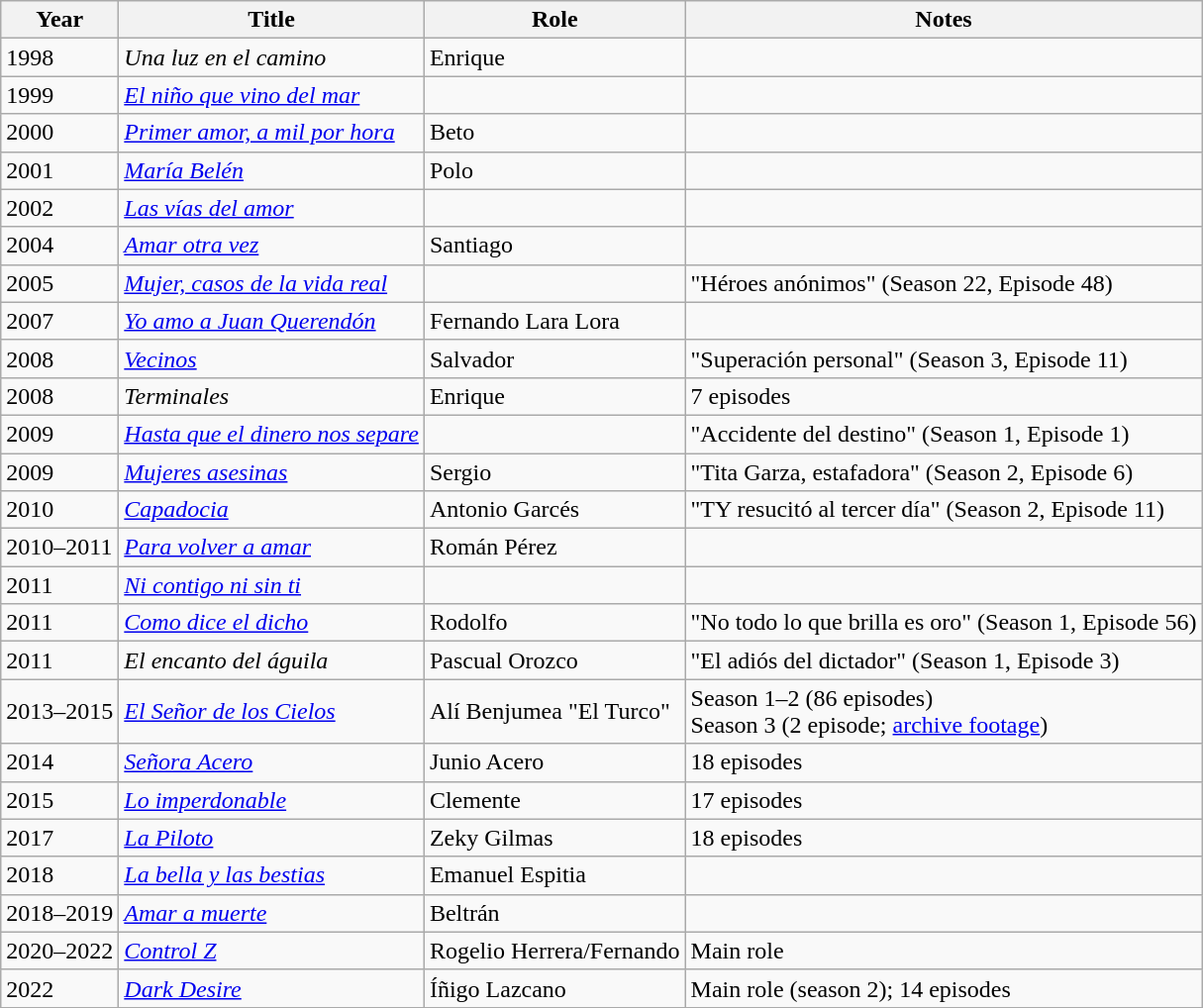<table class="wikitable sortable">
<tr>
<th>Year</th>
<th>Title</th>
<th>Role</th>
<th>Notes</th>
</tr>
<tr>
<td>1998</td>
<td><em>Una luz en el camino</em></td>
<td>Enrique</td>
<td></td>
</tr>
<tr>
<td>1999</td>
<td><em><a href='#'>El niño que vino del mar</a></em></td>
<td></td>
<td></td>
</tr>
<tr>
<td>2000</td>
<td><em><a href='#'>Primer amor, a mil por hora</a></em></td>
<td>Beto</td>
<td></td>
</tr>
<tr>
<td>2001</td>
<td><em><a href='#'>María Belén</a></em></td>
<td>Polo</td>
<td></td>
</tr>
<tr>
<td>2002</td>
<td><em><a href='#'>Las vías del amor</a></em></td>
<td></td>
<td></td>
</tr>
<tr>
<td>2004</td>
<td><em><a href='#'>Amar otra vez</a></em></td>
<td>Santiago</td>
<td></td>
</tr>
<tr>
<td>2005</td>
<td><em><a href='#'>Mujer, casos de la vida real</a></em></td>
<td></td>
<td>"Héroes anónimos" (Season 22, Episode 48)</td>
</tr>
<tr>
<td>2007</td>
<td><em><a href='#'>Yo amo a Juan Querendón</a></em></td>
<td>Fernando Lara Lora</td>
<td></td>
</tr>
<tr>
<td>2008</td>
<td><em><a href='#'>Vecinos</a></em></td>
<td>Salvador</td>
<td>"Superación personal" (Season 3, Episode 11)</td>
</tr>
<tr>
<td>2008</td>
<td><em>Terminales </em></td>
<td>Enrique</td>
<td>7 episodes</td>
</tr>
<tr>
<td>2009</td>
<td><em><a href='#'>Hasta que el dinero nos separe</a></em></td>
<td></td>
<td>"Accidente del destino" (Season 1, Episode 1)</td>
</tr>
<tr>
<td>2009</td>
<td><em><a href='#'>Mujeres asesinas</a></em></td>
<td>Sergio</td>
<td>"Tita Garza, estafadora" (Season 2, Episode 6)</td>
</tr>
<tr>
<td>2010</td>
<td><em><a href='#'>Capadocia</a></em></td>
<td>Antonio Garcés</td>
<td>"TY resucitó al tercer día" (Season 2, Episode 11)</td>
</tr>
<tr>
<td>2010–2011</td>
<td><em><a href='#'>Para volver a amar</a></em></td>
<td>Román Pérez</td>
<td></td>
</tr>
<tr>
<td>2011</td>
<td><em><a href='#'>Ni contigo ni sin ti</a></em></td>
<td></td>
<td></td>
</tr>
<tr>
<td>2011</td>
<td><em><a href='#'>Como dice el dicho</a></em></td>
<td>Rodolfo</td>
<td>"No todo lo que brilla es oro" (Season 1, Episode 56)</td>
</tr>
<tr>
<td>2011</td>
<td><em>El encanto del águila</em></td>
<td>Pascual Orozco</td>
<td>"El adiós del dictador" (Season 1, Episode 3)</td>
</tr>
<tr>
<td>2013–2015</td>
<td><em><a href='#'>El Señor de los Cielos</a></em></td>
<td>Alí Benjumea "El Turco"</td>
<td>Season 1–2 (86 episodes)<br>Season 3 (2 episode; <a href='#'>archive footage</a>)</td>
</tr>
<tr>
<td>2014</td>
<td><em><a href='#'>Señora Acero</a></em></td>
<td>Junio Acero</td>
<td>18 episodes</td>
</tr>
<tr>
<td>2015</td>
<td><em><a href='#'>Lo imperdonable</a></em></td>
<td>Clemente</td>
<td>17 episodes</td>
</tr>
<tr>
<td>2017</td>
<td><em><a href='#'>La Piloto </a></em></td>
<td>Zeky Gilmas</td>
<td>18 episodes</td>
</tr>
<tr>
<td>2018</td>
<td><em><a href='#'>La bella y las bestias</a></em></td>
<td>Emanuel Espitia</td>
<td></td>
</tr>
<tr>
<td>2018–2019</td>
<td><em><a href='#'>Amar a muerte</a></em></td>
<td>Beltrán</td>
<td></td>
</tr>
<tr>
<td>2020–2022</td>
<td><em><a href='#'>Control Z</a></em></td>
<td>Rogelio Herrera/Fernando</td>
<td>Main role</td>
</tr>
<tr>
<td>2022</td>
<td><em><a href='#'>Dark Desire</a></em></td>
<td>Íñigo Lazcano</td>
<td>Main role (season 2); 14 episodes</td>
</tr>
</table>
